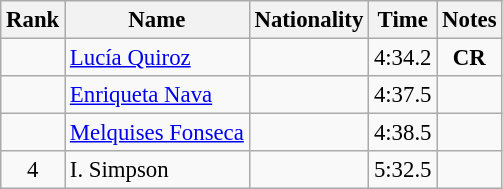<table class="wikitable sortable" style="text-align:center;font-size:95%">
<tr>
<th>Rank</th>
<th>Name</th>
<th>Nationality</th>
<th>Time</th>
<th>Notes</th>
</tr>
<tr>
<td></td>
<td align=left><a href='#'>Lucía Quiroz</a></td>
<td align=left></td>
<td>4:34.2</td>
<td><strong>CR</strong></td>
</tr>
<tr>
<td></td>
<td align=left><a href='#'>Enriqueta Nava</a></td>
<td align=left></td>
<td>4:37.5</td>
<td></td>
</tr>
<tr>
<td></td>
<td align=left><a href='#'>Melquises Fonseca</a></td>
<td align=left></td>
<td>4:38.5</td>
<td></td>
</tr>
<tr>
<td>4</td>
<td align=left>I. Simpson</td>
<td align=left></td>
<td>5:32.5</td>
<td></td>
</tr>
</table>
